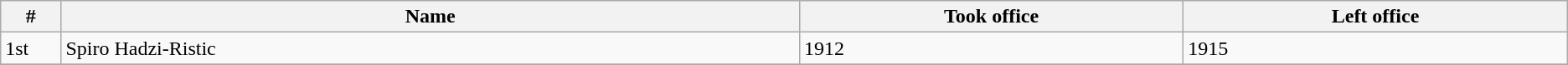<table class="wikitable">
<tr>
<th width="2%">#</th>
<th width="25%">Name</th>
<th width="13%">Took office</th>
<th width="13%">Left office</th>
</tr>
<tr>
<td>1st</td>
<td>Spiro Hadzi-Ristic</td>
<td>1912</td>
<td>1915</td>
</tr>
<tr>
</tr>
</table>
